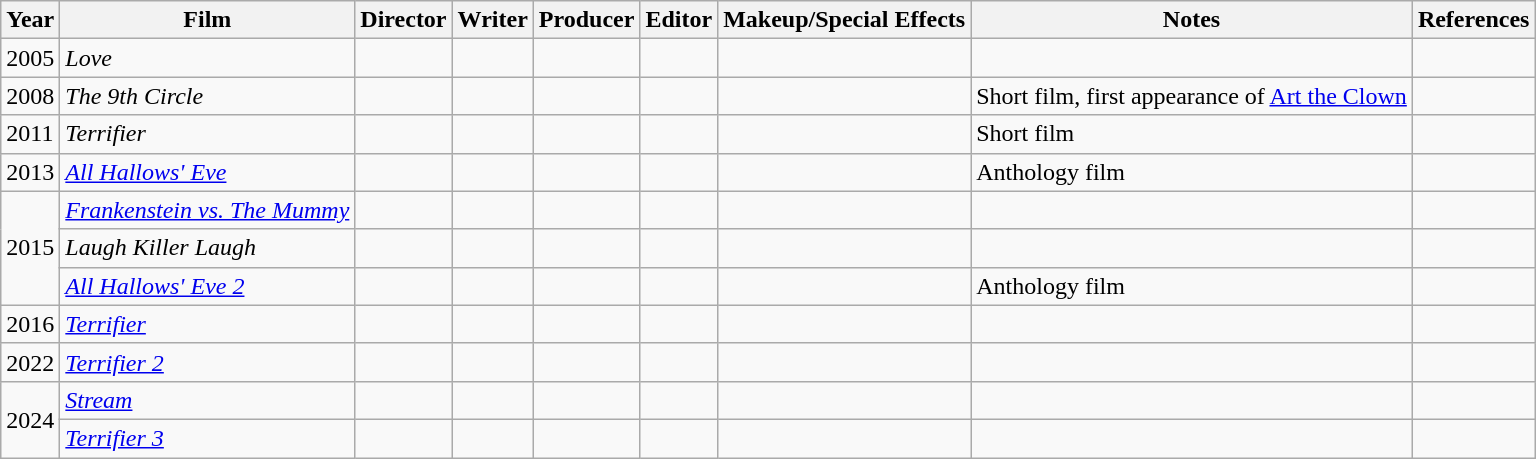<table class="wikitable">
<tr>
<th>Year</th>
<th>Film</th>
<th>Director</th>
<th>Writer</th>
<th>Producer</th>
<th>Editor</th>
<th>Makeup/Special Effects</th>
<th>Notes</th>
<th>References</th>
</tr>
<tr>
<td>2005</td>
<td><em>Love</em></td>
<td></td>
<td></td>
<td></td>
<td></td>
<td></td>
<td></td>
<td></td>
</tr>
<tr>
<td>2008</td>
<td><em>The 9th Circle</em></td>
<td></td>
<td></td>
<td></td>
<td></td>
<td></td>
<td>Short film, first appearance of <a href='#'>Art the Clown</a></td>
<td></td>
</tr>
<tr>
<td>2011</td>
<td><em>Terrifier</em></td>
<td></td>
<td></td>
<td></td>
<td></td>
<td></td>
<td>Short film</td>
<td></td>
</tr>
<tr>
<td>2013</td>
<td><em><a href='#'>All Hallows' Eve</a></em></td>
<td></td>
<td></td>
<td></td>
<td></td>
<td></td>
<td>Anthology film</td>
<td></td>
</tr>
<tr>
<td rowspan=3>2015</td>
<td><em><a href='#'>Frankenstein vs. The Mummy</a></em></td>
<td></td>
<td></td>
<td></td>
<td></td>
<td></td>
<td></td>
<td></td>
</tr>
<tr>
<td><em>Laugh Killer Laugh</em></td>
<td></td>
<td></td>
<td></td>
<td></td>
<td></td>
<td></td>
<td></td>
</tr>
<tr>
<td><em><a href='#'>All Hallows' Eve 2</a></em></td>
<td></td>
<td></td>
<td></td>
<td></td>
<td></td>
<td>Anthology film</td>
<td></td>
</tr>
<tr>
<td>2016</td>
<td><em><a href='#'>Terrifier</a></em></td>
<td></td>
<td></td>
<td></td>
<td></td>
<td></td>
<td></td>
<td></td>
</tr>
<tr>
<td>2022</td>
<td><em><a href='#'>Terrifier 2</a></em></td>
<td></td>
<td></td>
<td></td>
<td></td>
<td></td>
<td></td>
<td></td>
</tr>
<tr>
<td rowspan=2>2024</td>
<td><em><a href='#'>Stream</a></em></td>
<td></td>
<td></td>
<td></td>
<td></td>
<td></td>
<td></td>
<td></td>
</tr>
<tr>
<td><em><a href='#'>Terrifier 3</a></em></td>
<td></td>
<td></td>
<td></td>
<td></td>
<td></td>
<td></td>
<td></td>
</tr>
</table>
